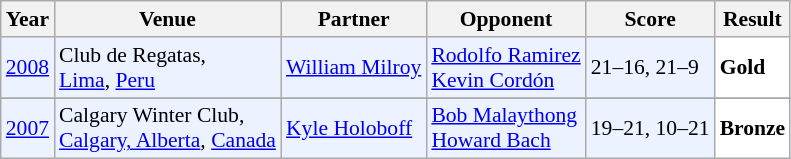<table class="sortable wikitable" style="font-size: 90%;">
<tr>
<th>Year</th>
<th>Venue</th>
<th>Partner</th>
<th>Opponent</th>
<th>Score</th>
<th>Result</th>
</tr>
<tr style="background:#ECF2FF">
<td align="center"><a href='#'>2008</a></td>
<td align="left">Club de Regatas,<br><a href='#'>Lima</a>, <a href='#'>Peru</a></td>
<td align="left"> <a href='#'>William Milroy</a></td>
<td align="left"> <a href='#'>Rodolfo Ramirez</a> <br>  <a href='#'>Kevin Cordón</a></td>
<td align="left">21–16, 21–9</td>
<td style="text-align:left; background:white"> <strong>Gold</strong></td>
</tr>
<tr>
</tr>
<tr style="background:#ECF2FF">
<td align="center"><a href='#'>2007</a></td>
<td align="left">Calgary Winter Club,<br><a href='#'>Calgary, Alberta</a>, <a href='#'>Canada</a></td>
<td align="left"> <a href='#'>Kyle Holoboff</a></td>
<td align="left"> <a href='#'>Bob Malaythong</a> <br>  <a href='#'>Howard Bach</a></td>
<td align="left">19–21, 10–21</td>
<td style="text-align:left; background:white"> <strong>Bronze</strong></td>
</tr>
</table>
